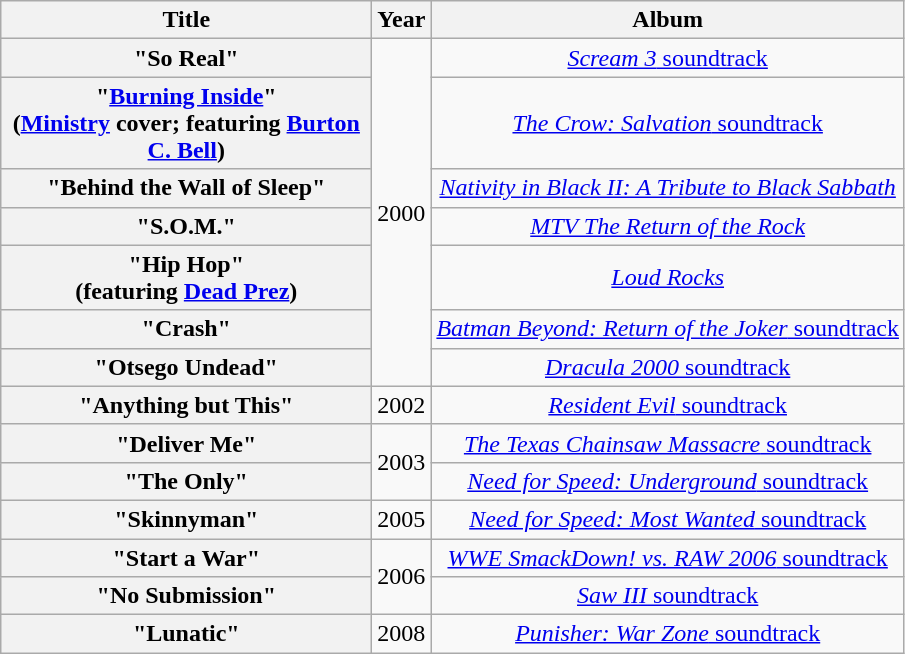<table class="wikitable plainrowheaders" style="text-align:center;">
<tr>
<th scope="col" style="width:15em;">Title</th>
<th scope="col">Year</th>
<th scope="col">Album</th>
</tr>
<tr>
<th scope="row">"So Real"</th>
<td rowspan="7">2000</td>
<td><a href='#'><em>Scream 3</em> soundtrack</a></td>
</tr>
<tr>
<th scope="row">"<a href='#'>Burning Inside</a>"<br><span>(<a href='#'>Ministry</a> cover; featuring <a href='#'>Burton C. Bell</a>)</span></th>
<td><a href='#'><em>The Crow: Salvation</em> soundtrack</a></td>
</tr>
<tr>
<th scope="row">"Behind the Wall of Sleep"</th>
<td><em><a href='#'>Nativity in Black II: A Tribute to Black Sabbath</a></em></td>
</tr>
<tr>
<th scope="row">"S.O.M."</th>
<td><em><a href='#'>MTV The Return of the Rock</a></em></td>
</tr>
<tr>
<th scope="row">"Hip Hop"<br><span>(featuring <a href='#'>Dead Prez</a>)</span></th>
<td><em><a href='#'>Loud Rocks</a></em></td>
</tr>
<tr>
<th scope="row">"Crash"</th>
<td><a href='#'><em>Batman Beyond: Return of the Joker</em> soundtrack</a></td>
</tr>
<tr>
<th scope="row">"Otsego Undead"</th>
<td><a href='#'><em>Dracula 2000</em> soundtrack</a></td>
</tr>
<tr>
<th scope="row">"Anything but This"</th>
<td>2002</td>
<td><a href='#'><em>Resident Evil</em> soundtrack</a></td>
</tr>
<tr>
<th scope="row">"Deliver Me"</th>
<td rowspan="2">2003</td>
<td><a href='#'><em>The Texas Chainsaw Massacre</em> soundtrack</a></td>
</tr>
<tr>
<th scope="row">"The Only"</th>
<td><a href='#'><em>Need for Speed: Underground</em> soundtrack</a></td>
</tr>
<tr>
<th scope="row">"Skinnyman"</th>
<td>2005</td>
<td><a href='#'><em>Need for Speed: Most Wanted</em> soundtrack</a></td>
</tr>
<tr>
<th scope="row">"Start a War"</th>
<td rowspan="2">2006</td>
<td><a href='#'><em>WWE SmackDown! vs. RAW 2006</em> soundtrack</a></td>
</tr>
<tr>
<th scope="row">"No Submission"</th>
<td><a href='#'><em>Saw III</em> soundtrack</a></td>
</tr>
<tr>
<th scope="row">"Lunatic"</th>
<td>2008</td>
<td><a href='#'><em>Punisher: War Zone</em> soundtrack</a></td>
</tr>
</table>
